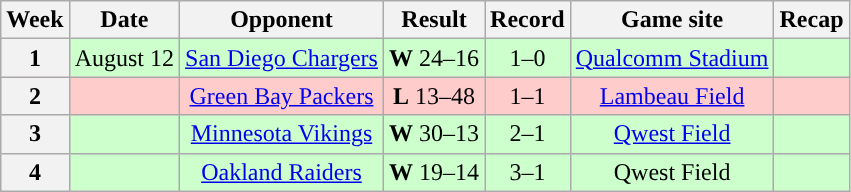<table class="wikitable" style="text-align:center">
<tr>
<th>Week</th>
<th>Date</th>
<th>Opponent</th>
<th>Result</th>
<th>Record</th>
<th>Game site</th>
<th>Recap</th>
</tr>
<tr style="background:#cfc">
<th>1</th>
<td>August 12</td>
<td><a href='#'>San Diego Chargers</a></td>
<td><strong>W</strong> 24–16</td>
<td>1–0</td>
<td><a href='#'>Qualcomm Stadium</a></td>
<td></td>
</tr>
<tr style="background:#fcc">
<th>2</th>
<td></td>
<td><a href='#'>Green Bay Packers</a></td>
<td><strong>L</strong> 13–48</td>
<td>1–1</td>
<td><a href='#'>Lambeau Field</a></td>
<td></td>
</tr>
<tr style="background:#cfc">
<th>3</th>
<td></td>
<td><a href='#'>Minnesota Vikings</a></td>
<td><strong>W</strong> 30–13</td>
<td>2–1</td>
<td><a href='#'>Qwest Field</a></td>
<td></td>
</tr>
<tr style="background:#cfc">
<th>4</th>
<td></td>
<td><a href='#'>Oakland Raiders</a></td>
<td><strong>W</strong> 19–14</td>
<td>3–1</td>
<td>Qwest Field</td>
<td></td>
</tr>
</table>
